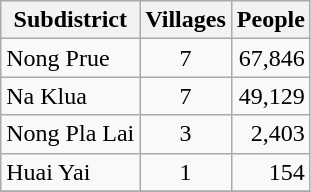<table class="wikitable floatright">
<tr>
<th>Subdistrict</th>
<th>Villages</th>
<th>People</th>
</tr>
<tr>
<td>Nong Prue</td>
<td style="text-align:center;">7</td>
<td style="text-align:right;">67,846</td>
</tr>
<tr>
<td>Na Klua</td>
<td style="text-align:center;">7</td>
<td style="text-align:right;">49,129</td>
</tr>
<tr>
<td>Nong Pla Lai</td>
<td style="text-align:center;">3</td>
<td style="text-align:right;">2,403</td>
</tr>
<tr>
<td>Huai Yai</td>
<td style="text-align:center;">1</td>
<td style="text-align:right;">154</td>
</tr>
<tr>
</tr>
</table>
